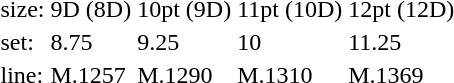<table style="margin-left:40px;">
<tr>
<td>size:</td>
<td>9D (8D)</td>
<td>10pt (9D)</td>
<td>11pt (10D)</td>
<td>12pt (12D)</td>
</tr>
<tr>
<td>set:</td>
<td>8.75</td>
<td>9.25</td>
<td>10</td>
<td>11.25</td>
</tr>
<tr>
<td>line:</td>
<td>M.1257</td>
<td>M.1290</td>
<td>M.1310</td>
<td>M.1369</td>
</tr>
</table>
